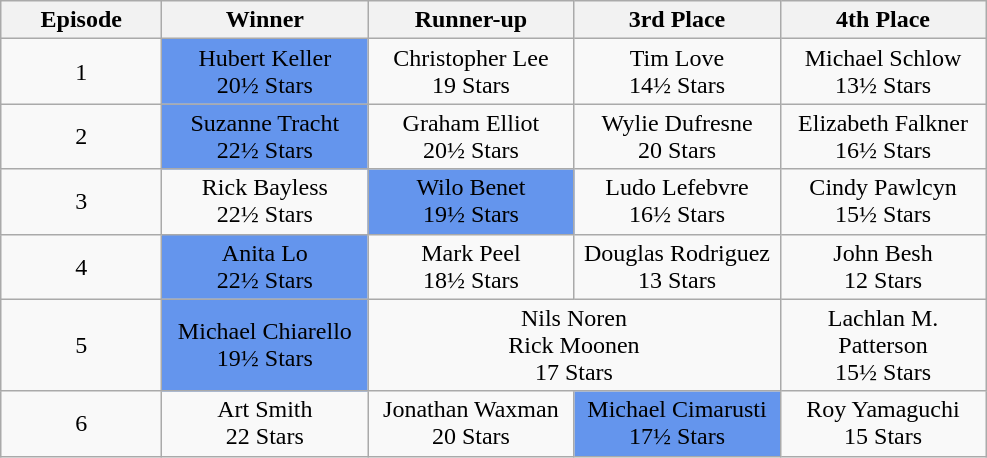<table class="wikitable" style="text-align:center" align="center">
<tr>
<th width="100">Episode</th>
<th width="130">Winner</th>
<th width="130">Runner-up</th>
<th width="130">3rd Place</th>
<th width="130">4th Place</th>
</tr>
<tr>
<td>1 </td>
<td style="background:cornflowerblue;">Hubert Keller<br>20½ Stars</td>
<td>Christopher Lee<br>19 Stars</td>
<td>Tim Love<br>14½ Stars</td>
<td>Michael Schlow<br>13½ Stars</td>
</tr>
<tr>
<td>2 </td>
<td style="background:cornflowerblue;">Suzanne Tracht<br>22½ Stars</td>
<td>Graham Elliot<br>20½ Stars</td>
<td>Wylie Dufresne<br>20 Stars</td>
<td>Elizabeth Falkner<br>16½ Stars</td>
</tr>
<tr>
<td>3 </td>
<td>Rick Bayless<br>22½ Stars</td>
<td style="background:cornflowerblue;">Wilo Benet<br>19½ Stars</td>
<td>Ludo Lefebvre<br>16½ Stars</td>
<td>Cindy Pawlcyn<br>15½ Stars</td>
</tr>
<tr>
<td>4 </td>
<td style="background:cornflowerblue;">Anita Lo<br>22½ Stars</td>
<td>Mark Peel<br>18½ Stars</td>
<td>Douglas Rodriguez<br>13 Stars</td>
<td>John Besh<br>12 Stars</td>
</tr>
<tr>
<td>5 </td>
<td style="background:cornflowerblue;">Michael Chiarello<br>19½ Stars</td>
<td colspan="2">Nils Noren<br>Rick Moonen<br>17 Stars</td>
<td>Lachlan M. Patterson<br>15½ Stars</td>
</tr>
<tr>
<td>6 </td>
<td>Art Smith<br>22 Stars</td>
<td>Jonathan Waxman<br>20 Stars</td>
<td style="background:cornflowerblue;">Michael Cimarusti<br>17½ Stars</td>
<td>Roy Yamaguchi<br>15 Stars</td>
</tr>
</table>
